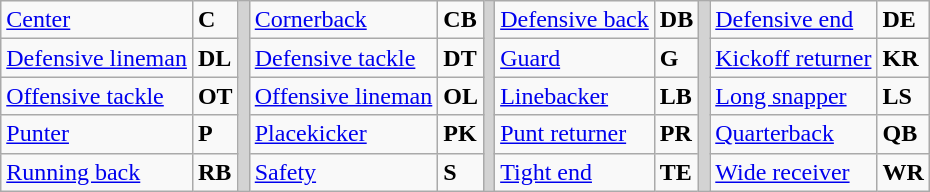<table class="wikitable">
<tr>
<td><a href='#'>Center</a></td>
<td><strong>C</strong></td>
<td rowSpan="6" style="background-color:lightgrey;"></td>
<td><a href='#'>Cornerback</a></td>
<td><strong>CB</strong></td>
<td rowSpan="6" style="background-color:lightgrey;"></td>
<td><a href='#'>Defensive back</a></td>
<td><strong>DB</strong></td>
<td rowSpan="6" style="background-color:lightgrey;"></td>
<td><a href='#'>Defensive end</a></td>
<td><strong>DE</strong></td>
</tr>
<tr>
<td><a href='#'>Defensive lineman</a></td>
<td><strong>DL</strong></td>
<td><a href='#'>Defensive tackle</a></td>
<td><strong>DT</strong></td>
<td><a href='#'>Guard</a></td>
<td><strong>G</strong></td>
<td><a href='#'>Kickoff returner</a></td>
<td><strong>KR</strong></td>
</tr>
<tr>
<td><a href='#'>Offensive tackle</a></td>
<td><strong>OT</strong></td>
<td><a href='#'>Offensive lineman</a></td>
<td><strong>OL</strong></td>
<td><a href='#'>Linebacker</a></td>
<td><strong>LB</strong></td>
<td><a href='#'>Long snapper</a></td>
<td><strong>LS</strong></td>
</tr>
<tr>
<td><a href='#'>Punter</a></td>
<td><strong>P</strong></td>
<td><a href='#'>Placekicker</a></td>
<td><strong>PK</strong></td>
<td><a href='#'>Punt returner</a></td>
<td><strong>PR</strong></td>
<td><a href='#'>Quarterback</a></td>
<td><strong>QB</strong></td>
</tr>
<tr>
<td><a href='#'>Running back</a></td>
<td><strong>RB</strong></td>
<td><a href='#'>Safety</a></td>
<td><strong>S</strong></td>
<td><a href='#'>Tight end</a></td>
<td><strong>TE</strong></td>
<td><a href='#'>Wide receiver</a></td>
<td><strong>WR</strong></td>
</tr>
</table>
